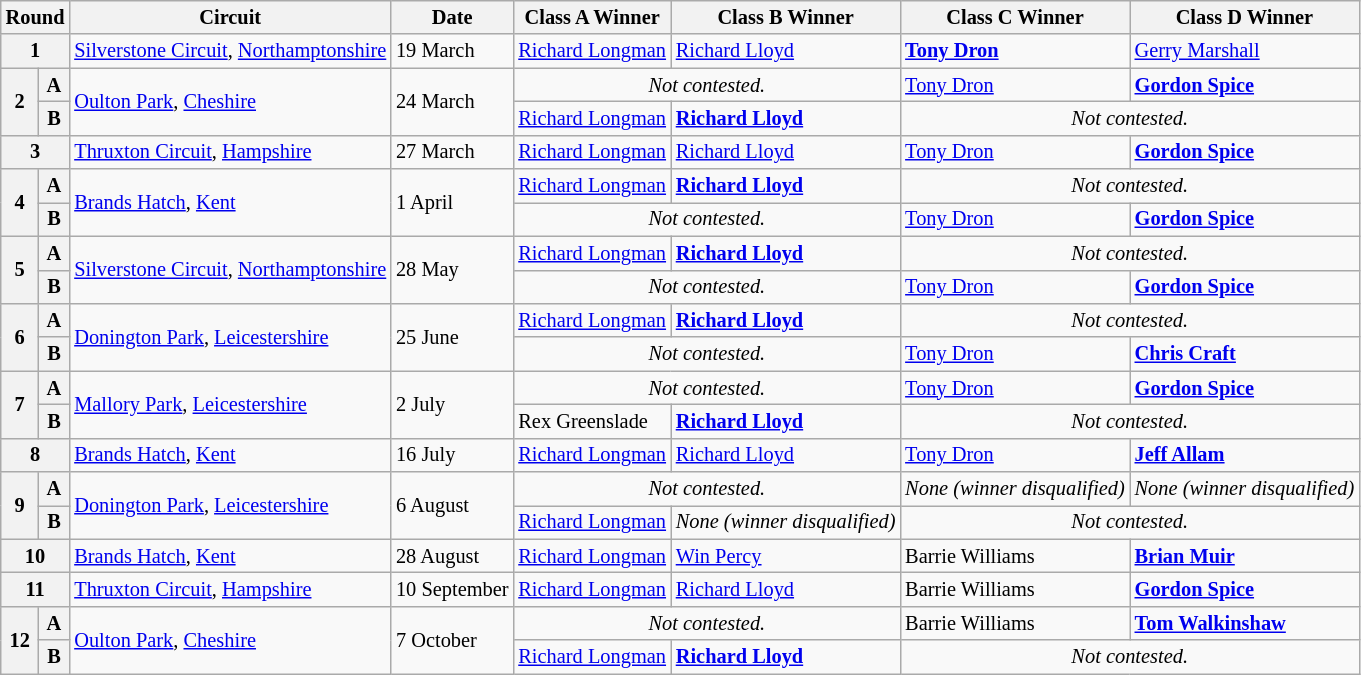<table class="wikitable" style="font-size: 85%;">
<tr>
<th colspan=2>Round</th>
<th>Circuit</th>
<th>Date</th>
<th>Class A Winner</th>
<th>Class B Winner</th>
<th>Class C Winner</th>
<th>Class D Winner</th>
</tr>
<tr>
<th colspan=2>1</th>
<td><a href='#'>Silverstone Circuit</a>, <a href='#'>Northamptonshire</a></td>
<td>19 March</td>
<td> <a href='#'>Richard Longman</a></td>
<td> <a href='#'>Richard Lloyd</a></td>
<td> <strong><a href='#'>Tony Dron</a></strong></td>
<td> <a href='#'>Gerry Marshall</a></td>
</tr>
<tr>
<th rowspan=2>2</th>
<th>A</th>
<td rowspan=2><a href='#'>Oulton Park</a>, <a href='#'>Cheshire</a></td>
<td rowspan=2>24 March</td>
<td colspan=2 align=center><em>Not contested.</em></td>
<td> <a href='#'>Tony Dron</a></td>
<td> <strong><a href='#'>Gordon Spice</a></strong></td>
</tr>
<tr>
<th>B</th>
<td> <a href='#'>Richard Longman</a></td>
<td> <strong><a href='#'>Richard Lloyd</a></strong></td>
<td colspan=2 align=center><em>Not contested.</em></td>
</tr>
<tr>
<th colspan=2>3</th>
<td><a href='#'>Thruxton Circuit</a>, <a href='#'>Hampshire</a></td>
<td>27 March</td>
<td> <a href='#'>Richard Longman</a></td>
<td> <a href='#'>Richard Lloyd</a></td>
<td> <a href='#'>Tony Dron</a></td>
<td> <strong><a href='#'>Gordon Spice</a></strong></td>
</tr>
<tr>
<th rowspan=2>4</th>
<th>A</th>
<td rowspan=2><a href='#'>Brands Hatch</a>, <a href='#'>Kent</a></td>
<td rowspan=2>1 April</td>
<td> <a href='#'>Richard Longman</a></td>
<td> <strong><a href='#'>Richard Lloyd</a></strong></td>
<td colspan=2 align=center><em>Not contested.</em></td>
</tr>
<tr>
<th>B</th>
<td colspan=2 align=center><em>Not contested.</em></td>
<td> <a href='#'>Tony Dron</a></td>
<td> <strong><a href='#'>Gordon Spice</a></strong></td>
</tr>
<tr>
<th rowspan=2>5</th>
<th>A</th>
<td rowspan=2><a href='#'>Silverstone Circuit</a>, <a href='#'>Northamptonshire</a></td>
<td rowspan=2>28 May</td>
<td> <a href='#'>Richard Longman</a></td>
<td> <strong><a href='#'>Richard Lloyd</a></strong></td>
<td colspan=2 align=center><em>Not contested.</em></td>
</tr>
<tr>
<th>B</th>
<td colspan=2 align=center><em>Not contested.</em></td>
<td> <a href='#'>Tony Dron</a></td>
<td> <strong><a href='#'>Gordon Spice</a></strong></td>
</tr>
<tr>
<th rowspan=2>6</th>
<th>A</th>
<td rowspan=2><a href='#'>Donington Park</a>, <a href='#'>Leicestershire</a></td>
<td rowspan=2>25 June</td>
<td> <a href='#'>Richard Longman</a></td>
<td> <strong><a href='#'>Richard Lloyd</a></strong></td>
<td colspan=2 align=center><em>Not contested.</em></td>
</tr>
<tr>
<th>B</th>
<td colspan=2 align=center><em>Not contested.</em></td>
<td> <a href='#'>Tony Dron</a></td>
<td> <strong><a href='#'>Chris Craft</a></strong></td>
</tr>
<tr>
<th rowspan=2>7</th>
<th>A</th>
<td rowspan=2><a href='#'>Mallory Park</a>, <a href='#'>Leicestershire</a></td>
<td rowspan=2>2 July</td>
<td colspan=2 align=center><em>Not contested.</em></td>
<td> <a href='#'>Tony Dron</a></td>
<td> <strong><a href='#'>Gordon Spice</a></strong></td>
</tr>
<tr>
<th>B</th>
<td> Rex Greenslade</td>
<td> <strong><a href='#'>Richard Lloyd</a></strong></td>
<td colspan=2 align=center><em>Not contested.</em></td>
</tr>
<tr>
<th colspan=2>8</th>
<td><a href='#'>Brands Hatch</a>, <a href='#'>Kent</a></td>
<td>16 July</td>
<td> <a href='#'>Richard Longman</a></td>
<td> <a href='#'>Richard Lloyd</a></td>
<td> <a href='#'>Tony Dron</a></td>
<td> <strong><a href='#'>Jeff Allam</a></strong></td>
</tr>
<tr>
<th rowspan=2>9</th>
<th>A</th>
<td rowspan=2><a href='#'>Donington Park</a>, <a href='#'>Leicestershire</a></td>
<td rowspan=2>6 August</td>
<td colspan=2 align=center><em>Not contested.</em></td>
<td align=center><em>None (winner disqualified)</em></td>
<td align=center><em>None (winner disqualified)</em></td>
</tr>
<tr>
<th>B</th>
<td> <a href='#'>Richard Longman</a></td>
<td align=center><em>None (winner disqualified)</em></td>
<td colspan=2 align=center><em>Not contested.</em></td>
</tr>
<tr>
<th colspan=2>10</th>
<td><a href='#'>Brands Hatch</a>, <a href='#'>Kent</a></td>
<td>28 August</td>
<td> <a href='#'>Richard Longman</a></td>
<td> <a href='#'>Win Percy</a></td>
<td> Barrie Williams</td>
<td> <strong><a href='#'>Brian Muir</a></strong></td>
</tr>
<tr>
<th colspan=2>11</th>
<td><a href='#'>Thruxton Circuit</a>, <a href='#'>Hampshire</a></td>
<td>10 September</td>
<td> <a href='#'>Richard Longman</a></td>
<td> <a href='#'>Richard Lloyd</a></td>
<td> Barrie Williams</td>
<td> <strong><a href='#'>Gordon Spice</a></strong></td>
</tr>
<tr>
<th rowspan=2>12</th>
<th>A</th>
<td rowspan=2><a href='#'>Oulton Park</a>, <a href='#'>Cheshire</a></td>
<td rowspan=2>7 October</td>
<td colspan=2 align=center><em>Not contested.</em></td>
<td> Barrie Williams</td>
<td> <strong><a href='#'>Tom Walkinshaw</a></strong></td>
</tr>
<tr>
<th>B</th>
<td> <a href='#'>Richard Longman</a></td>
<td> <strong><a href='#'>Richard Lloyd</a></strong></td>
<td colspan=2 align=center><em>Not contested.</em></td>
</tr>
</table>
